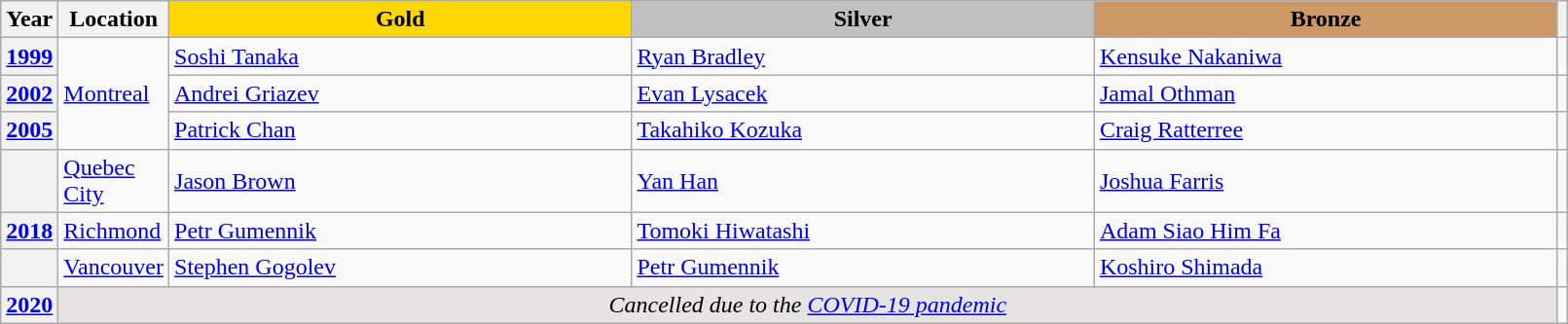<table class="wikitable unsortable" style="text-align:left; width:85%">
<tr>
<th scope="col" style="text-align:center">Year</th>
<th scope="col" style="text-align:center">Location</th>
<td scope="col" style="text-align:center; width:30%; background:gold"><strong>Gold</strong></td>
<td scope="col" style="text-align:center; width:30%; background:silver"><strong>Silver</strong></td>
<td scope="col" style="text-align:center; width:30%; background:#c96"><strong>Bronze</strong></td>
<th scope="col" style="text-align:center"></th>
</tr>
<tr>
<th scope="row" style="text-align:left"><a href='#'>1999</a></th>
<td rowspan="3"><a href='#'>Montreal</a></td>
<td> <a href='#'>Soshi Tanaka</a></td>
<td> <a href='#'>Ryan Bradley</a></td>
<td> <a href='#'>Kensuke Nakaniwa</a></td>
<td></td>
</tr>
<tr>
<th scope="row" style="text-align:left"><a href='#'>2002</a></th>
<td> <a href='#'>Andrei Griazev</a></td>
<td> <a href='#'>Evan Lysacek</a></td>
<td> <a href='#'>Jamal Othman</a></td>
<td></td>
</tr>
<tr>
<th scope="row" style="text-align:left"><a href='#'>2005</a></th>
<td> <a href='#'>Patrick Chan</a></td>
<td> <a href='#'>Takahiko Kozuka</a></td>
<td> <a href='#'>Craig Ratterree</a></td>
<td></td>
</tr>
<tr>
<th scope="row" style="text-align:left"></th>
<td><a href='#'>Quebec City</a></td>
<td> <a href='#'>Jason Brown</a></td>
<td> <a href='#'>Yan Han</a></td>
<td> <a href='#'>Joshua Farris</a></td>
<td></td>
</tr>
<tr>
<th scope="row" style="text-align:left"><a href='#'>2018</a></th>
<td><a href='#'>Richmond</a></td>
<td> <a href='#'>Petr Gumennik</a></td>
<td> <a href='#'>Tomoki Hiwatashi</a></td>
<td> <a href='#'>Adam Siao Him Fa</a></td>
<td></td>
</tr>
<tr>
<th scope="row" style="text-align:left"></th>
<td><a href='#'>Vancouver</a></td>
<td> <a href='#'>Stephen Gogolev</a></td>
<td> <a href='#'>Petr Gumennik</a></td>
<td> <a href='#'>Koshiro Shimada</a></td>
<td></td>
</tr>
<tr>
<th scope="row" style="text-align:left"><a href='#'>2020</a></th>
<td colspan="4" align="center" bgcolor="e5e4e2"><em>Cancelled due to the <a href='#'>COVID-19 pandemic</a></em></td>
<td></td>
</tr>
</table>
